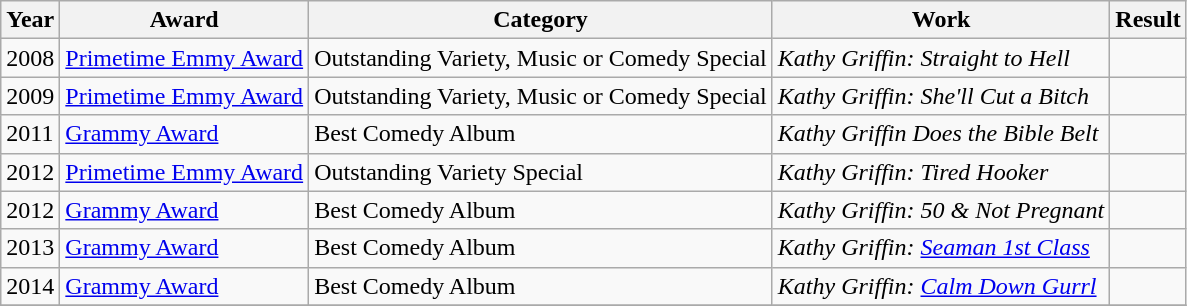<table class="wikitable sortable">
<tr>
<th>Year</th>
<th>Award</th>
<th>Category</th>
<th>Work</th>
<th>Result</th>
</tr>
<tr>
<td>2008</td>
<td><a href='#'>Primetime Emmy Award</a></td>
<td>Outstanding Variety, Music or Comedy Special</td>
<td><em>Kathy Griffin: Straight to Hell</em></td>
<td></td>
</tr>
<tr>
<td>2009</td>
<td><a href='#'>Primetime Emmy Award</a></td>
<td>Outstanding Variety, Music or Comedy Special</td>
<td><em>Kathy Griffin: She'll Cut a Bitch</em></td>
<td></td>
</tr>
<tr>
<td>2011</td>
<td><a href='#'>Grammy Award</a></td>
<td>Best Comedy Album</td>
<td><em>Kathy Griffin Does the Bible Belt</em></td>
<td></td>
</tr>
<tr>
<td>2012</td>
<td><a href='#'>Primetime Emmy Award</a></td>
<td>Outstanding Variety Special</td>
<td><em>Kathy Griffin: Tired Hooker</em></td>
<td></td>
</tr>
<tr>
<td>2012</td>
<td><a href='#'>Grammy Award</a></td>
<td>Best Comedy Album</td>
<td><em>Kathy Griffin: 50 & Not Pregnant</em></td>
<td></td>
</tr>
<tr>
<td>2013</td>
<td><a href='#'>Grammy Award</a></td>
<td>Best Comedy Album</td>
<td><em>Kathy Griffin: <a href='#'>Seaman 1st Class</a></em></td>
<td></td>
</tr>
<tr>
<td>2014</td>
<td><a href='#'>Grammy Award</a></td>
<td>Best Comedy Album</td>
<td><em>Kathy Griffin: <a href='#'>Calm Down Gurrl</a></em></td>
<td></td>
</tr>
<tr>
</tr>
</table>
